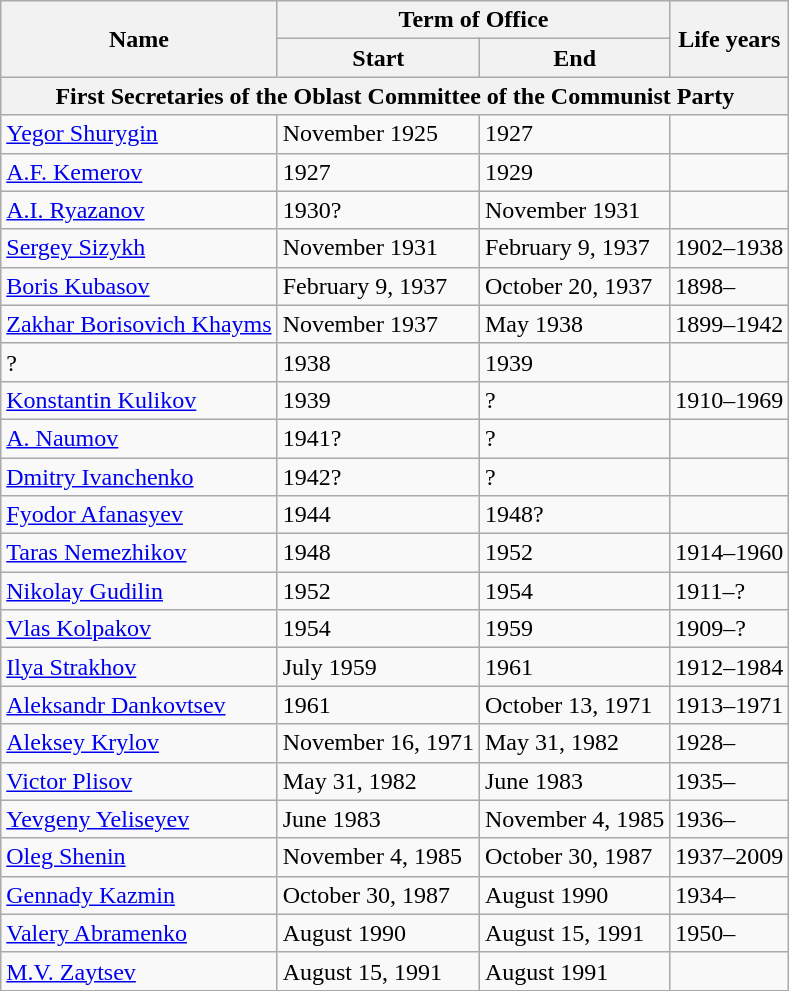<table class="wikitable">
<tr>
<th rowspan="2">Name</th>
<th colspan="2">Term of Office</th>
<th rowspan="2">Life years</th>
</tr>
<tr>
<th>Start</th>
<th>End</th>
</tr>
<tr>
<th colspan="4">First Secretaries of the Oblast Committee of the Communist Party</th>
</tr>
<tr>
<td><a href='#'>Yegor Shurygin</a></td>
<td>November 1925</td>
<td>1927</td>
<td></td>
</tr>
<tr>
<td><a href='#'>A.F. Kemerov</a></td>
<td>1927</td>
<td>1929</td>
<td></td>
</tr>
<tr>
<td><a href='#'>A.I. Ryazanov</a></td>
<td>1930?</td>
<td>November 1931</td>
<td></td>
</tr>
<tr>
<td><a href='#'>Sergey Sizykh</a></td>
<td>November 1931</td>
<td>February 9, 1937</td>
<td>1902–1938</td>
</tr>
<tr>
<td><a href='#'>Boris Kubasov</a></td>
<td>February 9, 1937</td>
<td>October 20, 1937</td>
<td>1898–</td>
</tr>
<tr>
<td><a href='#'>Zakhar Borisovich Khayms</a></td>
<td>November 1937</td>
<td>May 1938</td>
<td>1899–1942</td>
</tr>
<tr>
<td>?</td>
<td>1938</td>
<td>1939</td>
<td></td>
</tr>
<tr>
<td><a href='#'>Konstantin Kulikov</a></td>
<td>1939</td>
<td>?</td>
<td>1910–1969</td>
</tr>
<tr>
<td><a href='#'>A. Naumov</a></td>
<td>1941?</td>
<td>?</td>
<td></td>
</tr>
<tr>
<td><a href='#'>Dmitry Ivanchenko</a></td>
<td>1942?</td>
<td>?</td>
<td></td>
</tr>
<tr>
<td><a href='#'>Fyodor Afanasyev</a></td>
<td>1944</td>
<td>1948?</td>
<td></td>
</tr>
<tr>
<td><a href='#'>Taras Nemezhikov</a></td>
<td>1948</td>
<td>1952</td>
<td>1914–1960</td>
</tr>
<tr>
<td><a href='#'>Nikolay Gudilin</a></td>
<td>1952</td>
<td>1954</td>
<td>1911–?</td>
</tr>
<tr>
<td><a href='#'>Vlas Kolpakov</a></td>
<td>1954</td>
<td>1959</td>
<td>1909–?</td>
</tr>
<tr>
<td><a href='#'>Ilya Strakhov</a></td>
<td>July 1959</td>
<td>1961</td>
<td>1912–1984</td>
</tr>
<tr>
<td><a href='#'>Aleksandr Dankovtsev</a></td>
<td>1961</td>
<td>October 13, 1971</td>
<td>1913–1971</td>
</tr>
<tr>
<td><a href='#'>Aleksey Krylov</a></td>
<td>November 16, 1971</td>
<td>May 31, 1982</td>
<td>1928–</td>
</tr>
<tr>
<td><a href='#'>Victor Plisov</a></td>
<td>May 31, 1982</td>
<td>June 1983</td>
<td>1935–</td>
</tr>
<tr>
<td><a href='#'>Yevgeny Yeliseyev</a></td>
<td>June 1983</td>
<td>November 4, 1985</td>
<td>1936–</td>
</tr>
<tr>
<td><a href='#'>Oleg Shenin</a></td>
<td>November 4, 1985</td>
<td>October 30, 1987</td>
<td>1937–2009</td>
</tr>
<tr>
<td><a href='#'>Gennady Kazmin</a></td>
<td>October 30, 1987</td>
<td>August 1990</td>
<td>1934–</td>
</tr>
<tr>
<td><a href='#'>Valery Abramenko</a></td>
<td>August 1990</td>
<td>August 15, 1991</td>
<td>1950–</td>
</tr>
<tr>
<td><a href='#'>M.V. Zaytsev</a></td>
<td>August 15, 1991</td>
<td>August 1991</td>
<td></td>
</tr>
</table>
